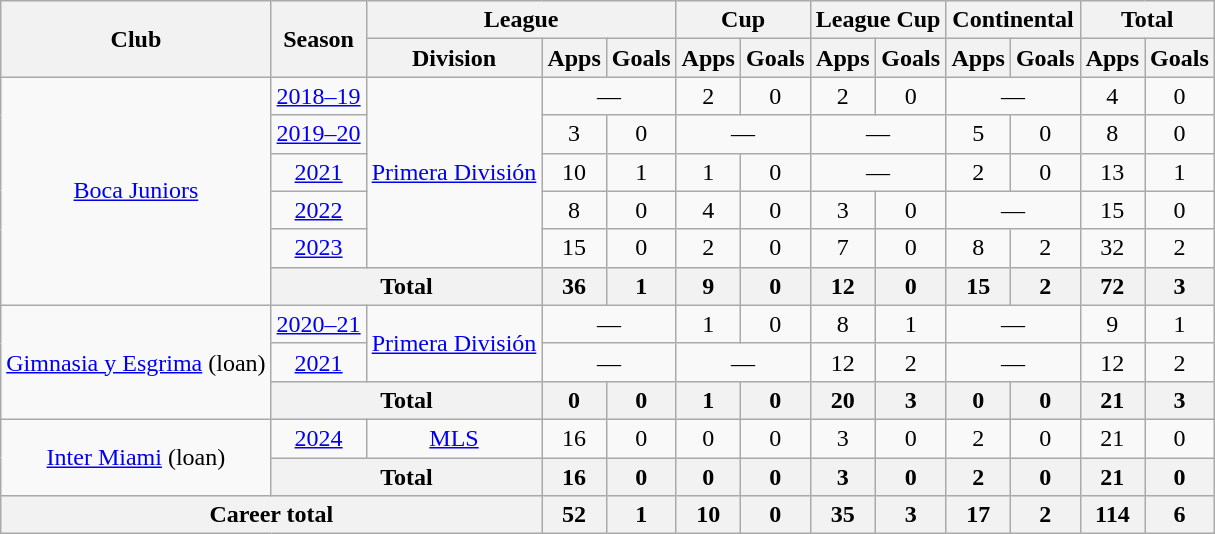<table class="wikitable" style="text-align:center">
<tr>
<th rowspan="2">Club</th>
<th rowspan="2">Season</th>
<th colspan="3">League</th>
<th colspan="2">Cup</th>
<th colspan="2">League Cup</th>
<th colspan="2">Continental</th>
<th colspan="2">Total</th>
</tr>
<tr>
<th>Division</th>
<th>Apps</th>
<th>Goals</th>
<th>Apps</th>
<th>Goals</th>
<th>Apps</th>
<th>Goals</th>
<th>Apps</th>
<th>Goals</th>
<th>Apps</th>
<th>Goals</th>
</tr>
<tr>
<td rowspan="6"><a href='#'>Boca Juniors</a></td>
<td><a href='#'>2018–19</a></td>
<td rowspan="5"><a href='#'>Primera División</a></td>
<td colspan="2">—</td>
<td>2</td>
<td>0</td>
<td>2</td>
<td>0</td>
<td colspan="2">—</td>
<td>4</td>
<td>0</td>
</tr>
<tr>
<td><a href='#'>2019–20</a></td>
<td>3</td>
<td>0</td>
<td colspan="2">—</td>
<td colspan="2">—</td>
<td>5</td>
<td>0</td>
<td>8</td>
<td>0</td>
</tr>
<tr>
<td><a href='#'>2021</a></td>
<td>10</td>
<td>1</td>
<td>1</td>
<td>0</td>
<td colspan="2">—</td>
<td>2</td>
<td>0</td>
<td>13</td>
<td>1</td>
</tr>
<tr>
<td><a href='#'>2022</a></td>
<td>8</td>
<td>0</td>
<td>4</td>
<td>0</td>
<td>3</td>
<td>0</td>
<td colspan="2">—</td>
<td>15</td>
<td>0</td>
</tr>
<tr>
<td><a href='#'>2023</a></td>
<td>15</td>
<td>0</td>
<td>2</td>
<td>0</td>
<td>7</td>
<td>0</td>
<td>8</td>
<td>2</td>
<td>32</td>
<td>2</td>
</tr>
<tr>
<th colspan="2">Total</th>
<th>36</th>
<th>1</th>
<th>9</th>
<th>0</th>
<th>12</th>
<th>0</th>
<th>15</th>
<th>2</th>
<th>72</th>
<th>3</th>
</tr>
<tr>
<td rowspan="3"><a href='#'>Gimnasia y Esgrima</a> (loan)</td>
<td><a href='#'>2020–21</a></td>
<td rowspan="2"><a href='#'>Primera División</a></td>
<td colspan="2">—</td>
<td>1</td>
<td>0</td>
<td>8</td>
<td>1</td>
<td colspan="2">—</td>
<td>9</td>
<td>1</td>
</tr>
<tr>
<td><a href='#'>2021</a></td>
<td colspan="2">—</td>
<td colspan="2">—</td>
<td>12</td>
<td>2</td>
<td colspan="2">—</td>
<td>12</td>
<td>2</td>
</tr>
<tr>
<th colspan="2">Total</th>
<th>0</th>
<th>0</th>
<th>1</th>
<th>0</th>
<th>20</th>
<th>3</th>
<th>0</th>
<th>0</th>
<th>21</th>
<th>3</th>
</tr>
<tr>
<td rowspan="2"><a href='#'>Inter Miami</a> (loan)</td>
<td><a href='#'>2024</a></td>
<td><a href='#'>MLS</a></td>
<td>16</td>
<td>0</td>
<td>0</td>
<td>0</td>
<td>3</td>
<td>0</td>
<td>2</td>
<td>0</td>
<td>21</td>
<td>0</td>
</tr>
<tr>
<th colspan="2">Total</th>
<th>16</th>
<th>0</th>
<th>0</th>
<th>0</th>
<th>3</th>
<th>0</th>
<th>2</th>
<th>0</th>
<th>21</th>
<th>0</th>
</tr>
<tr>
<th colspan="3">Career total</th>
<th>52</th>
<th>1</th>
<th>10</th>
<th>0</th>
<th>35</th>
<th>3</th>
<th>17</th>
<th>2</th>
<th>114</th>
<th>6</th>
</tr>
</table>
